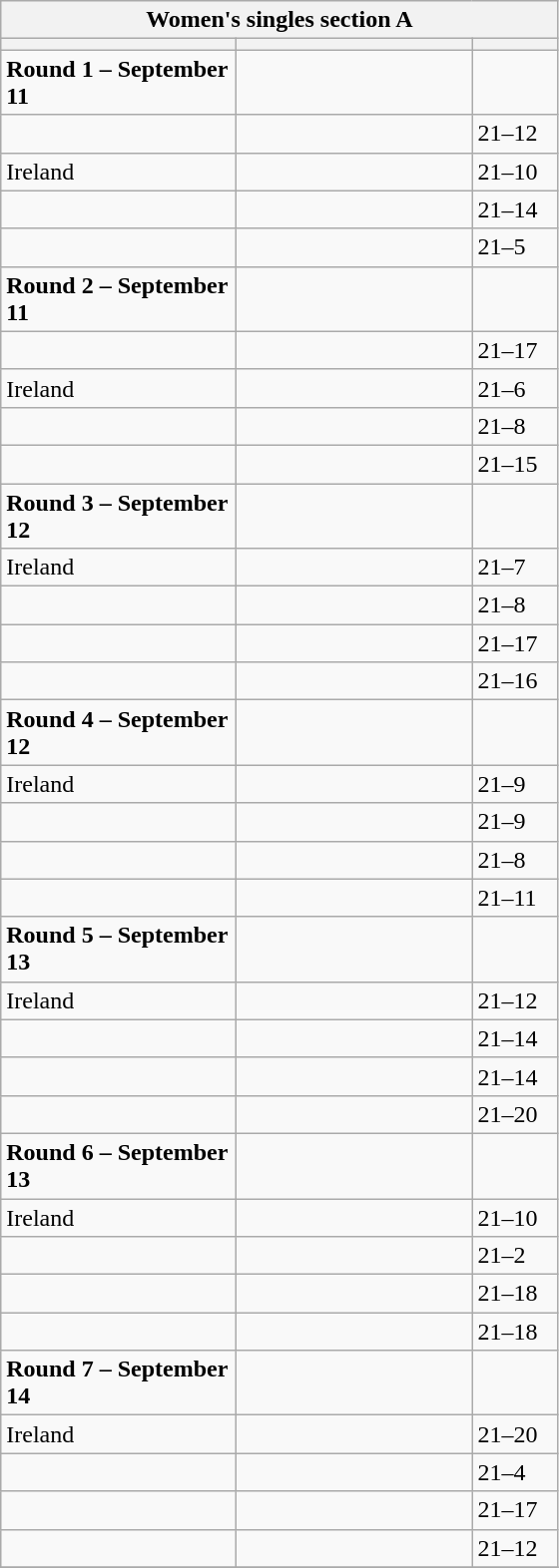<table class="wikitable">
<tr>
<th colspan="3">Women's singles section A</th>
</tr>
<tr>
<th width=150></th>
<th width=150></th>
<th width=50></th>
</tr>
<tr>
<td><strong>Round 1 – September 11</strong></td>
<td></td>
<td></td>
</tr>
<tr>
<td></td>
<td></td>
<td>21–12</td>
</tr>
<tr>
<td> Ireland</td>
<td></td>
<td>21–10</td>
</tr>
<tr>
<td></td>
<td></td>
<td>21–14</td>
</tr>
<tr>
<td></td>
<td></td>
<td>21–5</td>
</tr>
<tr>
<td><strong>Round 2 – September 11</strong></td>
<td></td>
<td></td>
</tr>
<tr>
<td></td>
<td></td>
<td>21–17</td>
</tr>
<tr>
<td> Ireland</td>
<td></td>
<td>21–6</td>
</tr>
<tr>
<td></td>
<td></td>
<td>21–8</td>
</tr>
<tr>
<td></td>
<td></td>
<td>21–15</td>
</tr>
<tr>
<td><strong>Round 3 – September 12</strong></td>
<td></td>
<td></td>
</tr>
<tr>
<td> Ireland</td>
<td></td>
<td>21–7</td>
</tr>
<tr>
<td></td>
<td></td>
<td>21–8</td>
</tr>
<tr>
<td></td>
<td></td>
<td>21–17</td>
</tr>
<tr>
<td></td>
<td></td>
<td>21–16</td>
</tr>
<tr>
<td><strong>Round 4 – September 12</strong></td>
<td></td>
<td></td>
</tr>
<tr>
<td> Ireland</td>
<td></td>
<td>21–9</td>
</tr>
<tr>
<td></td>
<td></td>
<td>21–9</td>
</tr>
<tr>
<td></td>
<td></td>
<td>21–8</td>
</tr>
<tr>
<td></td>
<td></td>
<td>21–11</td>
</tr>
<tr>
<td><strong>Round 5 – September 13</strong></td>
<td></td>
<td></td>
</tr>
<tr>
<td> Ireland</td>
<td></td>
<td>21–12</td>
</tr>
<tr>
<td></td>
<td></td>
<td>21–14</td>
</tr>
<tr>
<td></td>
<td></td>
<td>21–14</td>
</tr>
<tr>
<td></td>
<td></td>
<td>21–20</td>
</tr>
<tr>
<td><strong>Round 6  – September 13</strong></td>
<td></td>
<td></td>
</tr>
<tr>
<td> Ireland</td>
<td></td>
<td>21–10</td>
</tr>
<tr>
<td></td>
<td></td>
<td>21–2</td>
</tr>
<tr>
<td></td>
<td></td>
<td>21–18</td>
</tr>
<tr>
<td></td>
<td></td>
<td>21–18</td>
</tr>
<tr>
<td><strong>Round 7 – September 14</strong></td>
<td></td>
<td></td>
</tr>
<tr>
<td> Ireland</td>
<td></td>
<td>21–20</td>
</tr>
<tr>
<td></td>
<td></td>
<td>21–4</td>
</tr>
<tr>
<td></td>
<td></td>
<td>21–17</td>
</tr>
<tr>
<td></td>
<td></td>
<td>21–12</td>
</tr>
<tr>
</tr>
</table>
